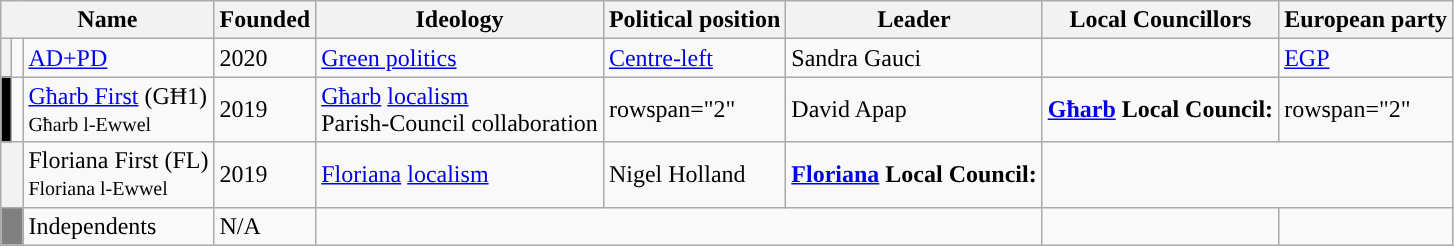<table class="wikitable sortable">
<tr>
<th colspan="3">Name</th>
<th>Founded</th>
<th>Ideology</th>
<th>Political position</th>
<th>Leader</th>
<th>Local Councillors</th>
<th>European party</th>
</tr>
<tr>
<th style="background-color:"></th>
<td></td>
<td><a href='#'>AD+PD</a></td>
<td>2020</td>
<td><a href='#'>Green politics</a></td>
<td><a href='#'>Centre-left</a></td>
<td>Sandra Gauci</td>
<td></td>
<td><a href='#'>EGP</a></td>
</tr>
<tr>
<th style="background-color:black"></th>
<td></td>
<td><a href='#'>Għarb First</a> (GĦ1)<br><small>Għarb l-Ewwel</small></td>
<td>2019</td>
<td><a href='#'>Għarb</a> <a href='#'>localism</a><br>Parish-Council collaboration</td>
<td>rowspan="2" </td>
<td>David Apap</td>
<td><strong><a href='#'>Għarb</a> Local Council:</strong></td>
<td>rowspan="2" </td>
</tr>
<tr>
<th colspan="2" style="background-color:"></th>
<td>Floriana First (FL)<br><small>Floriana l-Ewwel</small></td>
<td>2019</td>
<td><a href='#'>Floriana</a> <a href='#'>localism</a></td>
<td>Nigel Holland</td>
<td><strong><a href='#'>Floriana</a> Local Council:</strong></td>
</tr>
<tr>
<th colspan="2" style="background-color:gray"></th>
<td>Independents</td>
<td>N/A</td>
<td colspan="3"></td>
<td></td>
<td></td>
</tr>
</table>
